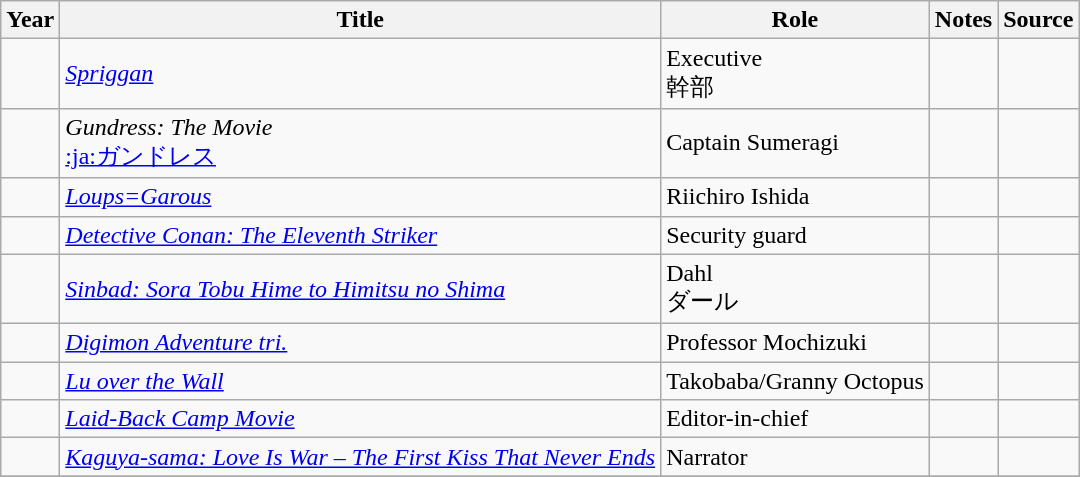<table class="wikitable sortable plainrowheaders">
<tr>
<th>Year</th>
<th>Title</th>
<th>Role</th>
<th class="unsortable">Notes</th>
<th class="unsortable">Source</th>
</tr>
<tr>
<td></td>
<td><em><a href='#'>Spriggan</a></em></td>
<td>Executive<br>幹部</td>
<td></td>
<td></td>
</tr>
<tr>
<td></td>
<td><em>Gundress: The Movie</em><br><a href='#'>:ja:ガンドレス</a></td>
<td>Captain Sumeragi</td>
<td></td>
<td></td>
</tr>
<tr>
<td></td>
<td><em><a href='#'>Loups=Garous</a></em></td>
<td>Riichiro Ishida</td>
<td></td>
<td></td>
</tr>
<tr>
<td></td>
<td><em><a href='#'>Detective Conan: The Eleventh Striker</a></em></td>
<td>Security guard</td>
<td></td>
<td></td>
</tr>
<tr>
<td></td>
<td><em><a href='#'>Sinbad: Sora Tobu Hime to Himitsu no Shima</a></em></td>
<td>Dahl<br>ダール</td>
<td></td>
<td></td>
</tr>
<tr>
<td></td>
<td><em><a href='#'>Digimon Adventure tri.</a></em></td>
<td>Professor Mochizuki</td>
<td></td>
<td></td>
</tr>
<tr>
<td></td>
<td><em><a href='#'>Lu over the Wall</a></em></td>
<td>Takobaba/Granny Octopus</td>
<td></td>
<td></td>
</tr>
<tr>
<td></td>
<td><em><a href='#'>Laid-Back Camp Movie</a></em></td>
<td>Editor-in-chief</td>
<td></td>
<td></td>
</tr>
<tr>
<td></td>
<td><em><a href='#'>Kaguya-sama: Love Is War – The First Kiss That Never Ends</a></em></td>
<td>Narrator</td>
<td></td>
<td></td>
</tr>
<tr>
</tr>
</table>
